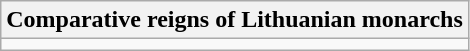<table class="wikitable">
<tr>
<th>Comparative reigns of Lithuanian monarchs</th>
</tr>
<tr>
<td></td>
</tr>
</table>
